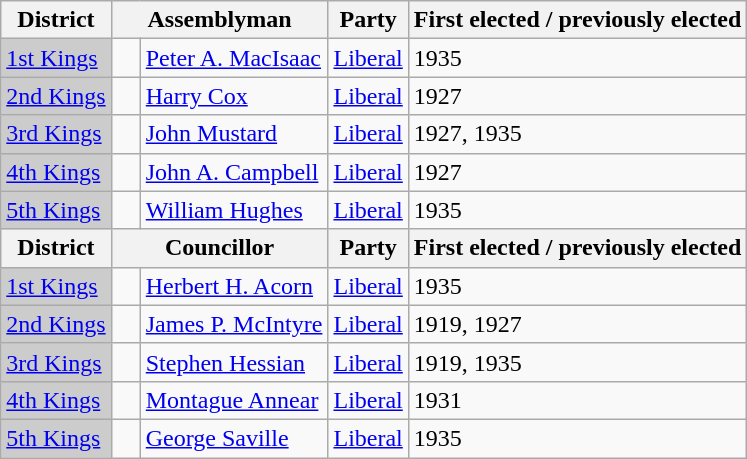<table class="wikitable sortable">
<tr>
<th>District</th>
<th colspan="2">Assemblyman</th>
<th>Party</th>
<th>First elected / previously elected</th>
</tr>
<tr>
<td bgcolor="CCCCCC"><a href='#'>1st Kings</a></td>
<td>   </td>
<td><a href='#'>Peter A. MacIsaac</a></td>
<td><a href='#'>Liberal</a></td>
<td>1935</td>
</tr>
<tr>
<td bgcolor="CCCCCC"><a href='#'>2nd Kings</a></td>
<td>   </td>
<td><a href='#'>Harry Cox</a></td>
<td><a href='#'>Liberal</a></td>
<td>1927</td>
</tr>
<tr>
<td bgcolor="CCCCCC"><a href='#'>3rd Kings</a></td>
<td>   </td>
<td><a href='#'>John Mustard</a></td>
<td><a href='#'>Liberal</a></td>
<td>1927, 1935</td>
</tr>
<tr>
<td bgcolor="CCCCCC"><a href='#'>4th Kings</a></td>
<td>   </td>
<td><a href='#'>John A. Campbell</a></td>
<td><a href='#'>Liberal</a></td>
<td>1927</td>
</tr>
<tr>
<td bgcolor="CCCCCC"><a href='#'>5th Kings</a></td>
<td>   </td>
<td><a href='#'>William Hughes</a></td>
<td><a href='#'>Liberal</a></td>
<td>1935</td>
</tr>
<tr>
<th>District</th>
<th colspan="2">Councillor</th>
<th>Party</th>
<th>First elected / previously elected</th>
</tr>
<tr>
<td bgcolor="CCCCCC"><a href='#'>1st Kings</a></td>
<td>   </td>
<td><a href='#'>Herbert H. Acorn</a></td>
<td><a href='#'>Liberal</a></td>
<td>1935</td>
</tr>
<tr>
<td bgcolor="CCCCCC"><a href='#'>2nd Kings</a></td>
<td>   </td>
<td><a href='#'>James P. McIntyre</a></td>
<td><a href='#'>Liberal</a></td>
<td>1919, 1927</td>
</tr>
<tr>
<td bgcolor="CCCCCC"><a href='#'>3rd Kings</a></td>
<td>   </td>
<td><a href='#'>Stephen Hessian</a></td>
<td><a href='#'>Liberal</a></td>
<td>1919, 1935</td>
</tr>
<tr>
<td bgcolor="CCCCCC"><a href='#'>4th Kings</a></td>
<td>   </td>
<td><a href='#'>Montague Annear</a></td>
<td><a href='#'>Liberal</a></td>
<td>1931</td>
</tr>
<tr>
<td bgcolor="CCCCCC"><a href='#'>5th Kings</a></td>
<td>   </td>
<td><a href='#'>George Saville</a></td>
<td><a href='#'>Liberal</a></td>
<td>1935</td>
</tr>
</table>
